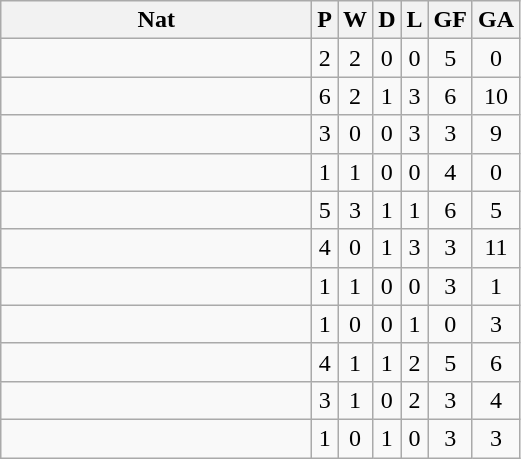<table class="wikitable sortable" style="text-align:center">
<tr>
<th width="200">Nat</th>
<th width="2">P</th>
<th width="2">W</th>
<th width="2">D</th>
<th width="2">L</th>
<th width="2">GF</th>
<th width="2">GA</th>
</tr>
<tr>
<td align=left></td>
<td>2</td>
<td>2</td>
<td>0</td>
<td>0</td>
<td>5</td>
<td>0</td>
</tr>
<tr>
<td align=left></td>
<td>6</td>
<td>2</td>
<td>1</td>
<td>3</td>
<td>6</td>
<td>10</td>
</tr>
<tr>
<td align=left></td>
<td>3</td>
<td>0</td>
<td>0</td>
<td>3</td>
<td>3</td>
<td>9</td>
</tr>
<tr>
<td align=left></td>
<td>1</td>
<td>1</td>
<td>0</td>
<td>0</td>
<td>4</td>
<td>0</td>
</tr>
<tr>
<td align=left></td>
<td>5</td>
<td>3</td>
<td>1</td>
<td>1</td>
<td>6</td>
<td>5</td>
</tr>
<tr>
<td align=left></td>
<td>4</td>
<td>0</td>
<td>1</td>
<td>3</td>
<td>3</td>
<td>11</td>
</tr>
<tr>
<td align=left></td>
<td>1</td>
<td>1</td>
<td>0</td>
<td>0</td>
<td>3</td>
<td>1</td>
</tr>
<tr>
<td align=left></td>
<td>1</td>
<td>0</td>
<td>0</td>
<td>1</td>
<td>0</td>
<td>3</td>
</tr>
<tr>
<td align=left></td>
<td>4</td>
<td>1</td>
<td>1</td>
<td>2</td>
<td>5</td>
<td>6</td>
</tr>
<tr>
<td align=left></td>
<td>3</td>
<td>1</td>
<td>0</td>
<td>2</td>
<td>3</td>
<td>4</td>
</tr>
<tr>
<td align=left></td>
<td>1</td>
<td>0</td>
<td>1</td>
<td>0</td>
<td>3</td>
<td>3</td>
</tr>
</table>
